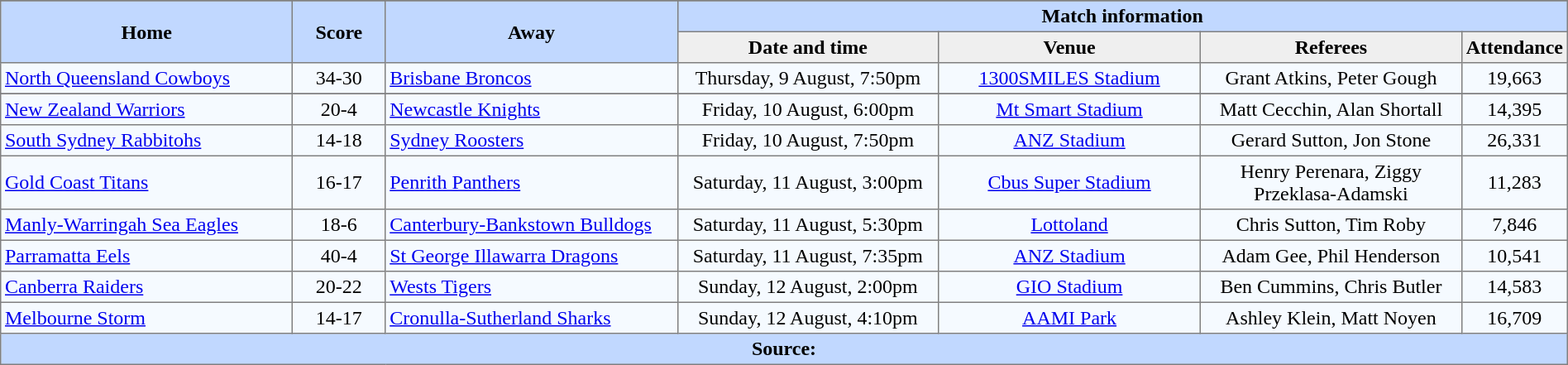<table border="1" cellpadding="3" cellspacing="0" style="border-collapse:collapse; text-align:center; width:100%;">
<tr style="background:#c1d8ff;">
</tr>
<tr style="background:#c1d8ff;">
<th rowspan="2" style="width:19%;">Home</th>
<th rowspan="2" style="width:6%;">Score</th>
<th rowspan="2" style="width:19%;">Away</th>
<th colspan=6>Match information</th>
</tr>
<tr style="background:#efefef;">
<th width=17%>Date and time</th>
<th width=17%>Venue</th>
<th width=17%>Referees</th>
<th width=5%>Attendance</th>
</tr>
<tr style="text-align:center; background:#f5faff;">
<td align="left"> <a href='#'>North Queensland Cowboys</a></td>
<td>34-30</td>
<td align="left"> <a href='#'>Brisbane Broncos</a></td>
<td>Thursday, 9 August, 7:50pm</td>
<td><a href='#'>1300SMILES Stadium</a></td>
<td>Grant Atkins, Peter Gough</td>
<td>19,663</td>
</tr>
<tr style="background:#c1d8ff;">
</tr>
<tr style="text-align:center; background:#f5faff;">
<td align="left"> <a href='#'>New Zealand Warriors</a></td>
<td>20-4</td>
<td align="left"> <a href='#'>Newcastle Knights</a></td>
<td>Friday, 10 August, 6:00pm</td>
<td><a href='#'>Mt Smart Stadium</a></td>
<td>Matt Cecchin, Alan Shortall</td>
<td>14,395</td>
</tr>
<tr style="text-align:center; background:#f5faff;">
<td align="left"> <a href='#'>South Sydney Rabbitohs</a></td>
<td>14-18</td>
<td align="left"> <a href='#'>Sydney Roosters</a></td>
<td>Friday, 10 August, 7:50pm</td>
<td><a href='#'>ANZ Stadium</a></td>
<td>Gerard Sutton, Jon Stone</td>
<td>26,331</td>
</tr>
<tr style="text-align:center; background:#f5faff;">
<td align="left"> <a href='#'>Gold Coast Titans</a></td>
<td>16-17</td>
<td align="left"> <a href='#'>Penrith Panthers</a></td>
<td>Saturday, 11 August, 3:00pm</td>
<td><a href='#'>Cbus Super Stadium</a></td>
<td>Henry Perenara, Ziggy Przeklasa-Adamski</td>
<td>11,283</td>
</tr>
<tr style="text-align:center; background:#f5faff;">
<td align="left"> <a href='#'>Manly-Warringah Sea Eagles</a></td>
<td>18-6</td>
<td align="left"> <a href='#'>Canterbury-Bankstown Bulldogs</a></td>
<td>Saturday, 11 August, 5:30pm</td>
<td><a href='#'>Lottoland</a></td>
<td>Chris Sutton, Tim Roby</td>
<td>7,846</td>
</tr>
<tr style="text-align:center; background:#f5faff;">
<td align="left"> <a href='#'>Parramatta Eels</a></td>
<td>40-4</td>
<td align="left"> <a href='#'>St George Illawarra Dragons</a></td>
<td>Saturday, 11 August, 7:35pm</td>
<td><a href='#'>ANZ Stadium</a></td>
<td>Adam Gee, Phil Henderson</td>
<td>10,541</td>
</tr>
<tr style="text-align:center; background:#f5faff;">
<td align="left"> <a href='#'>Canberra Raiders</a></td>
<td>20-22</td>
<td align="left"> <a href='#'>Wests Tigers</a></td>
<td>Sunday, 12 August, 2:00pm</td>
<td><a href='#'>GIO Stadium</a></td>
<td>Ben Cummins, Chris Butler</td>
<td>14,583</td>
</tr>
<tr style="text-align:center; background:#f5faff;">
<td align="left"> <a href='#'>Melbourne Storm</a></td>
<td>14-17</td>
<td align="left"> <a href='#'>Cronulla-Sutherland Sharks</a></td>
<td>Sunday, 12 August, 4:10pm</td>
<td><a href='#'>AAMI Park</a></td>
<td>Ashley Klein, Matt Noyen</td>
<td>16,709</td>
</tr>
<tr style="background:#c1d8ff;">
<th colspan=7>Source:</th>
</tr>
</table>
